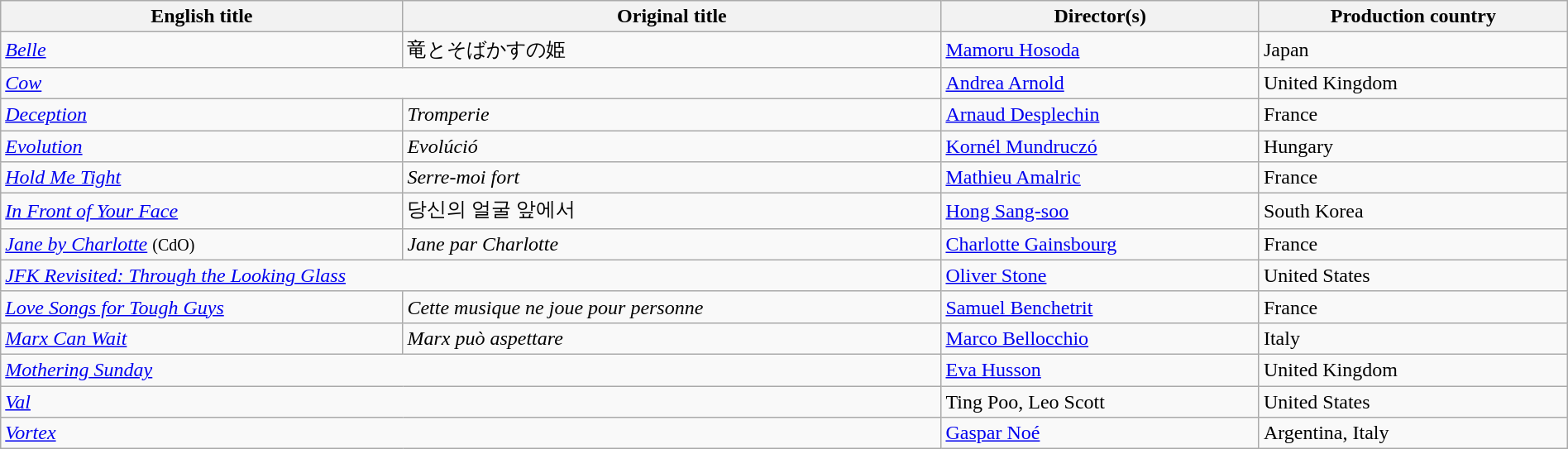<table class="wikitable" style="width:100%; margin-bottom:4px" cellpadding="5">
<tr>
<th>English title</th>
<th>Original title</th>
<th>Director(s)</th>
<th>Production country</th>
</tr>
<tr>
<td><em><a href='#'>Belle</a></em></td>
<td>竜とそばかすの姫</td>
<td><a href='#'>Mamoru Hosoda</a></td>
<td>Japan</td>
</tr>
<tr>
<td colspan=2><em><a href='#'>Cow</a></em></td>
<td><a href='#'>Andrea Arnold</a></td>
<td>United Kingdom</td>
</tr>
<tr>
<td><em><a href='#'>Deception</a></em></td>
<td><em>Tromperie</em></td>
<td><a href='#'>Arnaud Desplechin</a></td>
<td>France</td>
</tr>
<tr>
<td><em><a href='#'>Evolution</a></em></td>
<td><em>Evolúció</em></td>
<td><a href='#'>Kornél Mundruczó</a></td>
<td>Hungary</td>
</tr>
<tr>
<td><em><a href='#'>Hold Me Tight</a></em></td>
<td><em>Serre-moi fort</em></td>
<td><a href='#'>Mathieu Amalric</a></td>
<td>France</td>
</tr>
<tr>
<td><em><a href='#'>In Front of Your Face</a></em></td>
<td>당신의 얼굴 앞에서</td>
<td><a href='#'>Hong Sang-soo</a></td>
<td>South Korea</td>
</tr>
<tr>
<td><em><a href='#'>Jane by Charlotte</a></em> <small>(CdO)</small></td>
<td><em>Jane par Charlotte</em></td>
<td><a href='#'>Charlotte Gainsbourg</a></td>
<td>France</td>
</tr>
<tr>
<td colspan=2><em><a href='#'>JFK Revisited: Through the Looking Glass</a></em></td>
<td><a href='#'>Oliver Stone</a></td>
<td>United States</td>
</tr>
<tr>
<td><em><a href='#'>Love Songs for Tough Guys</a></em></td>
<td><em>Cette musique ne joue pour personne</em></td>
<td><a href='#'>Samuel Benchetrit</a></td>
<td>France</td>
</tr>
<tr>
<td><em><a href='#'>Marx Can Wait</a></em></td>
<td><em>Marx può aspettare</em></td>
<td><a href='#'>Marco Bellocchio</a></td>
<td>Italy</td>
</tr>
<tr>
<td colspan=2><em><a href='#'>Mothering Sunday</a></em></td>
<td><a href='#'>Eva Husson</a></td>
<td>United Kingdom</td>
</tr>
<tr>
<td colspan=2><em><a href='#'>Val</a></em></td>
<td>Ting Poo, Leo Scott</td>
<td>United States</td>
</tr>
<tr>
<td colspan=2><em><a href='#'>Vortex</a></em></td>
<td><a href='#'>Gaspar Noé</a></td>
<td>Argentina, Italy</td>
</tr>
</table>
